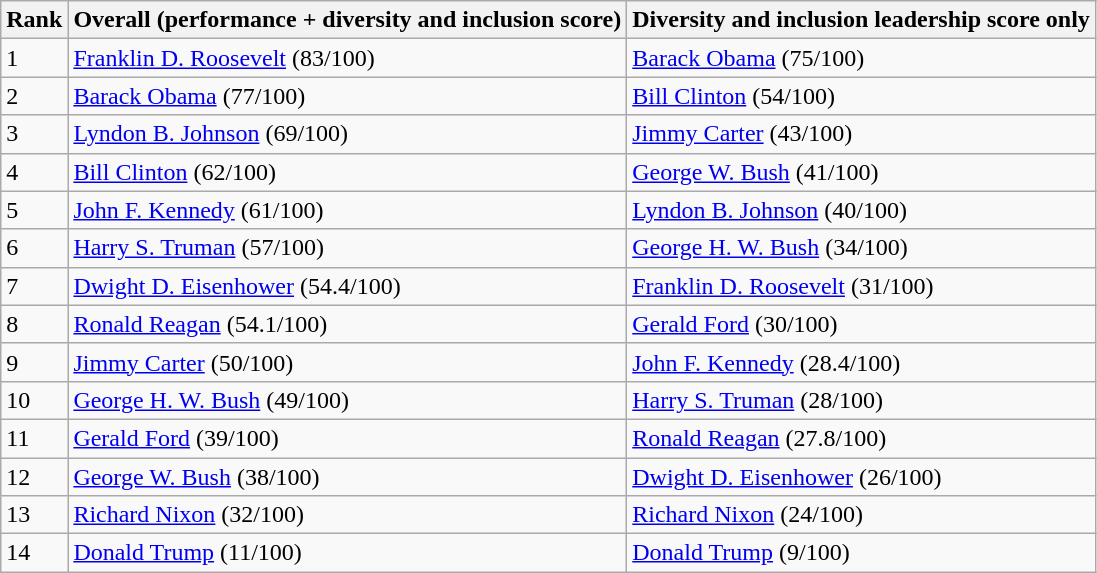<table class="wikitable">
<tr>
<th>Rank</th>
<th>Overall (performance + diversity and inclusion score)</th>
<th>Diversity and inclusion leadership score only</th>
</tr>
<tr>
<td>1</td>
<td><a href='#'>Franklin D. Roosevelt</a> (83/100)</td>
<td><a href='#'>Barack Obama</a> (75/100)</td>
</tr>
<tr>
<td>2</td>
<td><a href='#'>Barack Obama</a> (77/100)</td>
<td><a href='#'>Bill Clinton</a> (54/100)</td>
</tr>
<tr>
<td>3</td>
<td><a href='#'>Lyndon B. Johnson</a> (69/100)</td>
<td><a href='#'>Jimmy Carter</a> (43/100)</td>
</tr>
<tr>
<td>4</td>
<td><a href='#'>Bill Clinton</a> (62/100)</td>
<td><a href='#'>George W. Bush</a> (41/100)</td>
</tr>
<tr>
<td>5</td>
<td><a href='#'>John F. Kennedy</a> (61/100)</td>
<td><a href='#'>Lyndon B. Johnson</a> (40/100)</td>
</tr>
<tr>
<td>6</td>
<td><a href='#'>Harry S. Truman</a> (57/100)</td>
<td><a href='#'>George H. W. Bush</a> (34/100)</td>
</tr>
<tr>
<td>7</td>
<td><a href='#'>Dwight D. Eisenhower</a> (54.4/100)</td>
<td><a href='#'>Franklin D. Roosevelt</a> (31/100)</td>
</tr>
<tr>
<td>8</td>
<td><a href='#'>Ronald Reagan</a> (54.1/100)</td>
<td><a href='#'>Gerald Ford</a> (30/100)</td>
</tr>
<tr>
<td>9</td>
<td><a href='#'>Jimmy Carter</a> (50/100)</td>
<td><a href='#'>John F. Kennedy</a> (28.4/100)</td>
</tr>
<tr>
<td>10</td>
<td><a href='#'>George H. W. Bush</a> (49/100)</td>
<td><a href='#'>Harry S. Truman</a> (28/100)</td>
</tr>
<tr>
<td>11</td>
<td><a href='#'>Gerald Ford</a> (39/100)</td>
<td><a href='#'>Ronald Reagan</a> (27.8/100)</td>
</tr>
<tr>
<td>12</td>
<td><a href='#'>George W. Bush</a> (38/100)</td>
<td><a href='#'>Dwight D. Eisenhower</a> (26/100)</td>
</tr>
<tr>
<td>13</td>
<td><a href='#'>Richard Nixon</a> (32/100)</td>
<td><a href='#'>Richard Nixon</a> (24/100)</td>
</tr>
<tr>
<td>14</td>
<td><a href='#'>Donald Trump</a> (11/100)</td>
<td><a href='#'>Donald Trump</a> (9/100)</td>
</tr>
</table>
